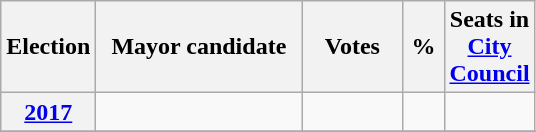<table class="wikitable">
<tr>
<th style="width: 20px">Election</th>
<th style="width: 130px">Mayor candidate</th>
<th style="width: 60px">Votes</th>
<th style="width: 20px">%</th>
<th style="width: 20px"><strong>Seats in <a href='#'>City Council</a></strong></th>
</tr>
<tr>
<th><a href='#'>2017</a></th>
<td></td>
<td></td>
<td></td>
<td></td>
</tr>
<tr>
</tr>
</table>
